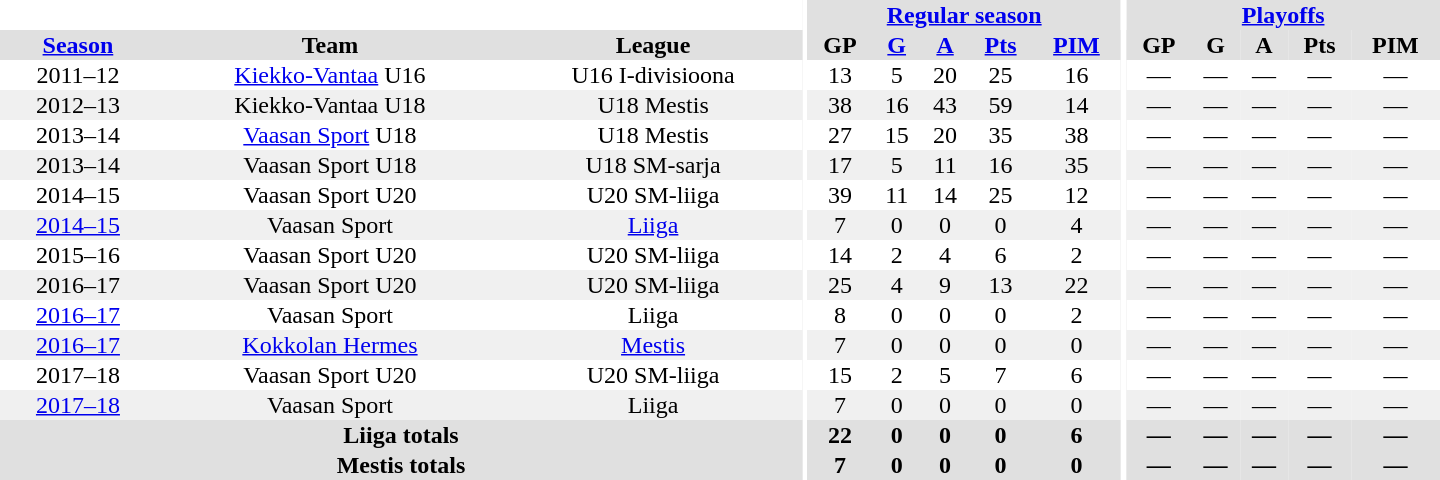<table border="0" cellpadding="1" cellspacing="0" style="text-align:center; width:60em">
<tr bgcolor="#e0e0e0">
<th colspan="3" bgcolor="#ffffff"></th>
<th rowspan="99" bgcolor="#ffffff"></th>
<th colspan="5"><a href='#'>Regular season</a></th>
<th rowspan="99" bgcolor="#ffffff"></th>
<th colspan="5"><a href='#'>Playoffs</a></th>
</tr>
<tr bgcolor="#e0e0e0">
<th><a href='#'>Season</a></th>
<th>Team</th>
<th>League</th>
<th>GP</th>
<th><a href='#'>G</a></th>
<th><a href='#'>A</a></th>
<th><a href='#'>Pts</a></th>
<th><a href='#'>PIM</a></th>
<th>GP</th>
<th>G</th>
<th>A</th>
<th>Pts</th>
<th>PIM</th>
</tr>
<tr>
<td>2011–12</td>
<td><a href='#'>Kiekko-Vantaa</a> U16</td>
<td>U16 I-divisioona</td>
<td>13</td>
<td>5</td>
<td>20</td>
<td>25</td>
<td>16</td>
<td>—</td>
<td>—</td>
<td>—</td>
<td>—</td>
<td>—</td>
</tr>
<tr bgcolor="#f0f0f0">
<td>2012–13</td>
<td>Kiekko-Vantaa U18</td>
<td>U18 Mestis</td>
<td>38</td>
<td>16</td>
<td>43</td>
<td>59</td>
<td>14</td>
<td>—</td>
<td>—</td>
<td>—</td>
<td>—</td>
<td>—</td>
</tr>
<tr>
<td>2013–14</td>
<td><a href='#'>Vaasan Sport</a> U18</td>
<td>U18 Mestis</td>
<td>27</td>
<td>15</td>
<td>20</td>
<td>35</td>
<td>38</td>
<td>—</td>
<td>—</td>
<td>—</td>
<td>—</td>
<td>—</td>
</tr>
<tr bgcolor="#f0f0f0">
<td>2013–14</td>
<td>Vaasan Sport U18</td>
<td>U18 SM-sarja</td>
<td>17</td>
<td>5</td>
<td>11</td>
<td>16</td>
<td>35</td>
<td>—</td>
<td>—</td>
<td>—</td>
<td>—</td>
<td>—</td>
</tr>
<tr>
<td>2014–15</td>
<td>Vaasan Sport U20</td>
<td>U20 SM-liiga</td>
<td>39</td>
<td>11</td>
<td>14</td>
<td>25</td>
<td>12</td>
<td>—</td>
<td>—</td>
<td>—</td>
<td>—</td>
<td>—</td>
</tr>
<tr bgcolor="#f0f0f0">
<td><a href='#'>2014–15</a></td>
<td>Vaasan Sport</td>
<td><a href='#'>Liiga</a></td>
<td>7</td>
<td>0</td>
<td>0</td>
<td>0</td>
<td>4</td>
<td>—</td>
<td>—</td>
<td>—</td>
<td>—</td>
<td>—</td>
</tr>
<tr>
<td>2015–16</td>
<td>Vaasan Sport U20</td>
<td>U20 SM-liiga</td>
<td>14</td>
<td>2</td>
<td>4</td>
<td>6</td>
<td>2</td>
<td>—</td>
<td>—</td>
<td>—</td>
<td>—</td>
<td>—</td>
</tr>
<tr bgcolor="#f0f0f0">
<td>2016–17</td>
<td>Vaasan Sport U20</td>
<td>U20 SM-liiga</td>
<td>25</td>
<td>4</td>
<td>9</td>
<td>13</td>
<td>22</td>
<td>—</td>
<td>—</td>
<td>—</td>
<td>—</td>
<td>—</td>
</tr>
<tr>
<td><a href='#'>2016–17</a></td>
<td>Vaasan Sport</td>
<td>Liiga</td>
<td>8</td>
<td>0</td>
<td>0</td>
<td>0</td>
<td>2</td>
<td>—</td>
<td>—</td>
<td>—</td>
<td>—</td>
<td>—</td>
</tr>
<tr bgcolor="#f0f0f0">
<td><a href='#'>2016–17</a></td>
<td><a href='#'>Kokkolan Hermes</a></td>
<td><a href='#'>Mestis</a></td>
<td>7</td>
<td>0</td>
<td>0</td>
<td>0</td>
<td>0</td>
<td>—</td>
<td>—</td>
<td>—</td>
<td>—</td>
<td>—</td>
</tr>
<tr>
<td>2017–18</td>
<td>Vaasan Sport U20</td>
<td>U20 SM-liiga</td>
<td>15</td>
<td>2</td>
<td>5</td>
<td>7</td>
<td>6</td>
<td>—</td>
<td>—</td>
<td>—</td>
<td>—</td>
<td>—</td>
</tr>
<tr bgcolor="#f0f0f0">
<td><a href='#'>2017–18</a></td>
<td>Vaasan Sport</td>
<td>Liiga</td>
<td>7</td>
<td>0</td>
<td>0</td>
<td>0</td>
<td>0</td>
<td>—</td>
<td>—</td>
<td>—</td>
<td>—</td>
<td>—</td>
</tr>
<tr>
</tr>
<tr ALIGN="center" bgcolor="#e0e0e0">
<th colspan="3">Liiga totals</th>
<th ALIGN="center">22</th>
<th ALIGN="center">0</th>
<th ALIGN="center">0</th>
<th ALIGN="center">0</th>
<th ALIGN="center">6</th>
<th ALIGN="center">—</th>
<th ALIGN="center">—</th>
<th ALIGN="center">—</th>
<th ALIGN="center">—</th>
<th ALIGN="center">—</th>
</tr>
<tr>
</tr>
<tr ALIGN="center" bgcolor="#e0e0e0">
<th colspan="3">Mestis totals</th>
<th ALIGN="center">7</th>
<th ALIGN="center">0</th>
<th ALIGN="center">0</th>
<th ALIGN="center">0</th>
<th ALIGN="center">0</th>
<th ALIGN="center">—</th>
<th ALIGN="center">—</th>
<th ALIGN="center">—</th>
<th ALIGN="center">—</th>
<th ALIGN="center">—</th>
</tr>
</table>
